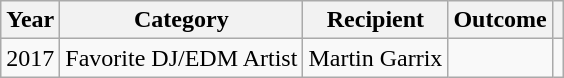<table class="wikitable plainrowheaders sortable">
<tr>
<th scope="col">Year</th>
<th scope="col">Category</th>
<th scope="col">Recipient</th>
<th scope="col">Outcome</th>
<th scope="col" class="unsortable"></th>
</tr>
<tr>
<td rowspan="3">2017</td>
<td>Favorite DJ/EDM Artist</td>
<td rowspan="3">Martin Garrix</td>
<td></td>
<td style="text-align:center;"></td>
</tr>
</table>
